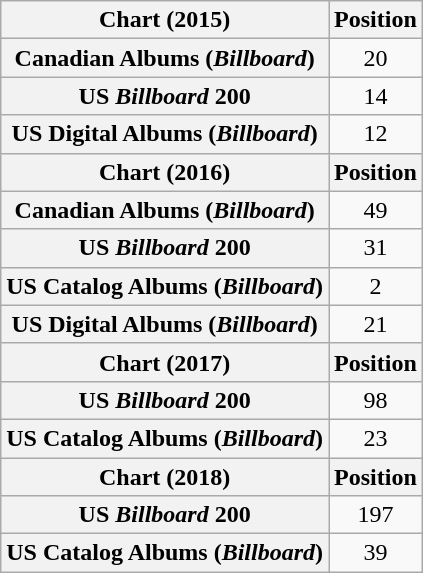<table class="wikitable sortable plainrowheaders" style="text-align:center">
<tr>
<th scope="col">Chart (2015)</th>
<th scope="col">Position</th>
</tr>
<tr>
<th scope="row">Canadian Albums (<em>Billboard</em>)</th>
<td>20</td>
</tr>
<tr>
<th scope="row">US <em>Billboard</em> 200</th>
<td>14</td>
</tr>
<tr>
<th scope="row">US Digital Albums (<em>Billboard</em>)</th>
<td>12</td>
</tr>
<tr>
<th scope="col">Chart (2016)</th>
<th scope="col">Position</th>
</tr>
<tr>
<th scope="row">Canadian Albums (<em>Billboard</em>)</th>
<td>49</td>
</tr>
<tr>
<th scope="row">US <em>Billboard</em> 200</th>
<td>31</td>
</tr>
<tr>
<th scope="row">US Catalog Albums (<em>Billboard</em>)</th>
<td>2</td>
</tr>
<tr>
<th scope="row">US Digital Albums (<em>Billboard</em>)</th>
<td>21</td>
</tr>
<tr>
<th scope="col">Chart (2017)</th>
<th scope="col">Position</th>
</tr>
<tr>
<th scope="row">US <em>Billboard</em> 200</th>
<td>98</td>
</tr>
<tr>
<th scope="row">US Catalog Albums (<em>Billboard</em>)</th>
<td>23</td>
</tr>
<tr>
<th scope="col">Chart (2018)</th>
<th scope="col">Position</th>
</tr>
<tr>
<th scope="row">US <em>Billboard</em> 200</th>
<td>197</td>
</tr>
<tr>
<th scope="row">US Catalog Albums (<em>Billboard</em>)</th>
<td>39</td>
</tr>
</table>
